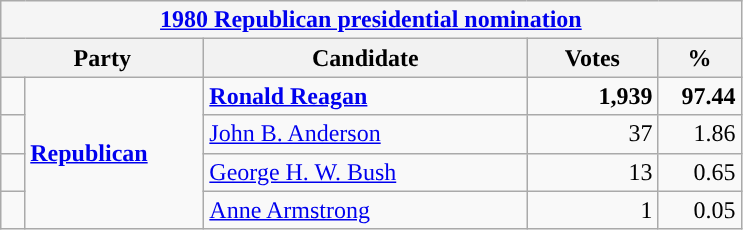<table class="wikitable">
<tr>
<th colspan=5 style="background:#f5f5f5"><a href='#'>1980 Republican presidential nomination</a></th>
</tr>
<tr>
<th style="width: 8em;" colspan=2>Party</th>
<th>Candidate</th>
<th>Votes</th>
<th>%</th>
</tr>
<tr>
<td style="background-color: "></td>
<td style="width: 7em;" rowspan=4><strong><a href='#'>Republican</a></strong></td>
<td style="width: 13em;"><strong><a href='#'>Ronald Reagan</a></strong></td>
<td style="width: 5em; text-align:right"><strong>1,939</strong></td>
<td style="width: 3em; text-align:right"><strong>97.44</strong></td>
</tr>
<tr>
<td style="background-color: "></td>
<td><a href='#'>John B. Anderson</a></td>
<td style="text-align:right">37</td>
<td style="text-align:right">1.86</td>
</tr>
<tr>
<td style="background-color: "></td>
<td><a href='#'>George H. W. Bush</a></td>
<td style="text-align:right">13</td>
<td style="text-align:right">0.65</td>
</tr>
<tr>
<td style="background-color: "></td>
<td><a href='#'>Anne Armstrong</a></td>
<td style="text-align:right">1</td>
<td style="text-align:right">0.05</td>
</tr>
</table>
